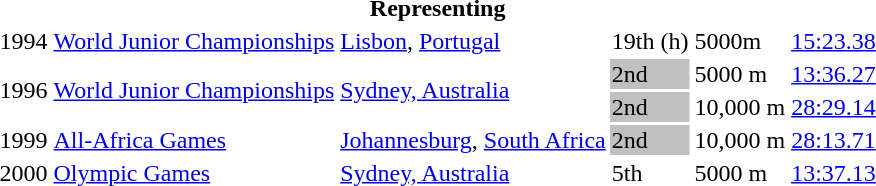<table>
<tr>
<th colspan="6">Representing </th>
</tr>
<tr>
<td>1994</td>
<td><a href='#'>World Junior Championships</a></td>
<td><a href='#'>Lisbon</a>, <a href='#'>Portugal</a></td>
<td>19th (h)</td>
<td>5000m</td>
<td><a href='#'>15:23.38</a></td>
</tr>
<tr>
<td rowspan=2>1996</td>
<td rowspan=2><a href='#'>World Junior Championships</a></td>
<td rowspan=2><a href='#'>Sydney, Australia</a></td>
<td bgcolor="silver">2nd</td>
<td>5000 m</td>
<td><a href='#'>13:36.27</a></td>
</tr>
<tr>
<td bgcolor="silver">2nd</td>
<td>10,000 m</td>
<td><a href='#'>28:29.14</a></td>
</tr>
<tr>
<td>1999</td>
<td><a href='#'>All-Africa Games</a></td>
<td><a href='#'>Johannesburg</a>, <a href='#'>South Africa</a></td>
<td bgcolor="silver">2nd</td>
<td>10,000 m</td>
<td><a href='#'>28:13.71</a></td>
</tr>
<tr>
<td>2000</td>
<td><a href='#'>Olympic Games</a></td>
<td><a href='#'>Sydney, Australia</a></td>
<td>5th</td>
<td>5000 m</td>
<td><a href='#'>13:37.13</a></td>
</tr>
</table>
